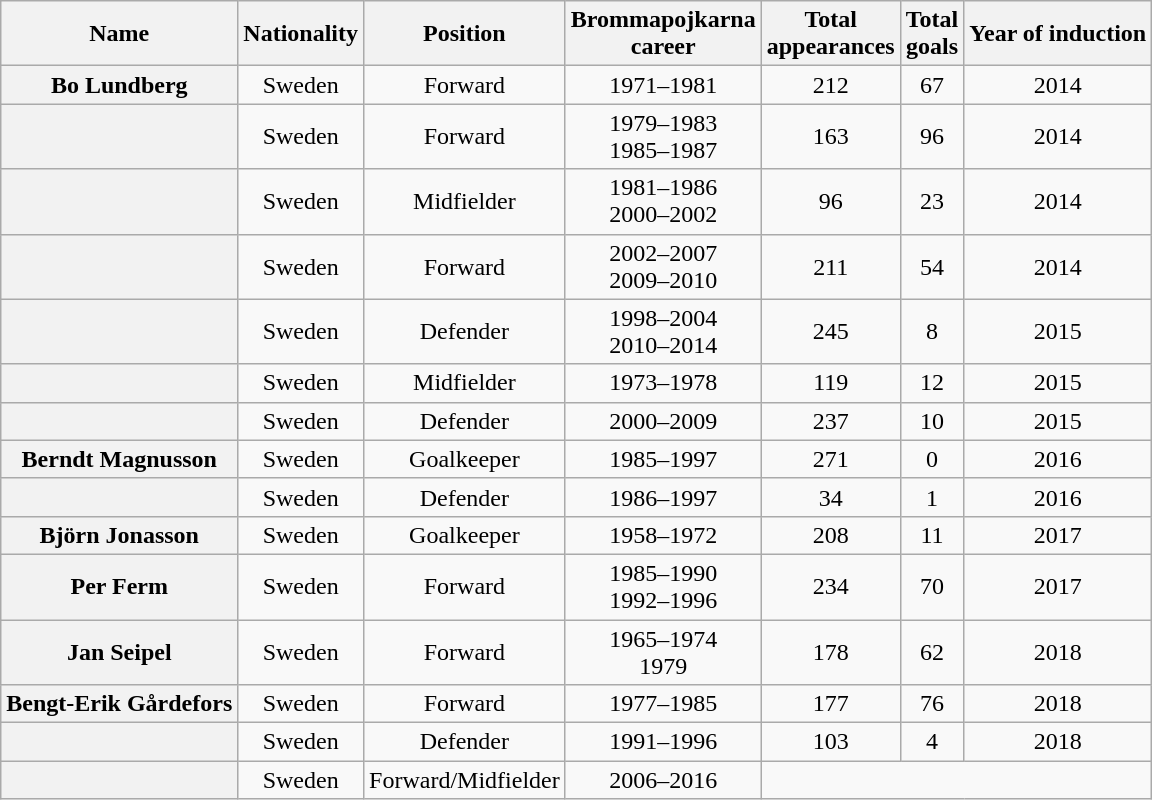<table class="wikitable plainrowheaders sortable" style="text-align:center">
<tr>
<th scope="col">Name</th>
<th scope="col">Nationality</th>
<th scope="col">Position</th>
<th scope="col">Brommapojkarna<br>career</th>
<th scope="col">Total<br>appearances</th>
<th scope="col">Total<br>goals</th>
<th scope="col">Year of induction</th>
</tr>
<tr>
<th scope="row" align="left">Bo Lundberg</th>
<td>Sweden</td>
<td>Forward</td>
<td>1971–1981</td>
<td>212</td>
<td>67</td>
<td>2014</td>
</tr>
<tr>
<th scope="row" align="left"></th>
<td>Sweden</td>
<td>Forward</td>
<td>1979–1983<br> 1985–1987</td>
<td>163</td>
<td>96</td>
<td>2014</td>
</tr>
<tr>
<th scope="row" align="left"></th>
<td>Sweden</td>
<td>Midfielder</td>
<td>1981–1986<br> 2000–2002</td>
<td>96</td>
<td>23</td>
<td>2014</td>
</tr>
<tr>
<th scope="row" align="left"></th>
<td>Sweden</td>
<td>Forward</td>
<td>2002–2007<br> 2009–2010</td>
<td>211</td>
<td>54</td>
<td>2014</td>
</tr>
<tr>
<th scope="row" align="left"></th>
<td>Sweden</td>
<td>Defender</td>
<td>1998–2004<br> 2010–2014</td>
<td>245</td>
<td>8</td>
<td>2015</td>
</tr>
<tr>
<th scope="row" align="left"></th>
<td>Sweden</td>
<td>Midfielder</td>
<td>1973–1978</td>
<td>119</td>
<td>12</td>
<td>2015</td>
</tr>
<tr>
<th scope="row" align="left"></th>
<td>Sweden</td>
<td>Defender</td>
<td>2000–2009</td>
<td>237</td>
<td>10</td>
<td>2015</td>
</tr>
<tr>
<th scope="row" align="left">Berndt Magnusson</th>
<td>Sweden</td>
<td>Goalkeeper</td>
<td>1985–1997</td>
<td>271</td>
<td>0</td>
<td>2016</td>
</tr>
<tr>
<th scope="row" align="left"></th>
<td>Sweden</td>
<td>Defender</td>
<td>1986–1997</td>
<td>34</td>
<td>1</td>
<td>2016</td>
</tr>
<tr>
<th scope="row" align="left">Björn Jonasson</th>
<td>Sweden</td>
<td>Goalkeeper</td>
<td>1958–1972</td>
<td>208</td>
<td>11</td>
<td>2017</td>
</tr>
<tr>
<th scope="row" align="left">Per Ferm</th>
<td>Sweden</td>
<td>Forward</td>
<td>1985–1990<br> 1992–1996</td>
<td>234</td>
<td>70</td>
<td>2017</td>
</tr>
<tr>
<th scope="row" align="left">Jan Seipel</th>
<td>Sweden</td>
<td>Forward</td>
<td>1965–1974<br> 1979</td>
<td>178</td>
<td>62</td>
<td>2018</td>
</tr>
<tr>
<th scope="row" align="left">Bengt-Erik Gårdefors</th>
<td>Sweden</td>
<td>Forward</td>
<td>1977–1985</td>
<td>177</td>
<td>76</td>
<td>2018</td>
</tr>
<tr>
<th scope="row" align="left"></th>
<td>Sweden</td>
<td>Defender</td>
<td>1991–1996</td>
<td>103</td>
<td>4</td>
<td>2018</td>
</tr>
<tr>
<th scope="row" align="left"></th>
<td>Sweden</td>
<td>Forward/Midfielder</td>
<td>2006–2016</td>
</tr>
</table>
